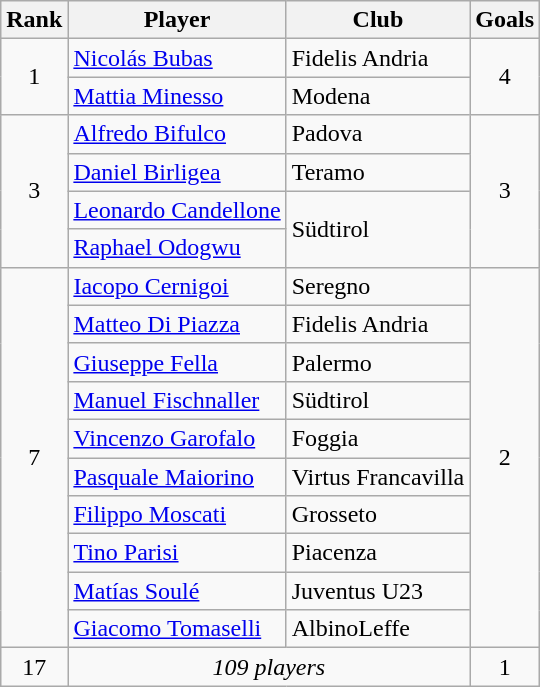<table class="wikitable" style="text-align:center">
<tr>
<th>Rank</th>
<th>Player</th>
<th>Club</th>
<th>Goals</th>
</tr>
<tr>
<td rowspan="2">1</td>
<td align="left"> <a href='#'>Nicolás Bubas</a></td>
<td align="left">Fidelis Andria</td>
<td rowspan="2">4</td>
</tr>
<tr>
<td align="left"> <a href='#'>Mattia Minesso</a></td>
<td align="left">Modena</td>
</tr>
<tr>
<td rowspan="4">3</td>
<td align="left"> <a href='#'>Alfredo Bifulco</a></td>
<td align="left">Padova</td>
<td rowspan="4">3</td>
</tr>
<tr>
<td align="left"> <a href='#'>Daniel Birligea</a></td>
<td align="left">Teramo</td>
</tr>
<tr>
<td align="left"> <a href='#'>Leonardo Candellone</a></td>
<td rowspan="2" align="left">Südtirol</td>
</tr>
<tr>
<td align="left"> <a href='#'>Raphael Odogwu</a></td>
</tr>
<tr>
<td rowspan="10">7</td>
<td align="left"> <a href='#'>Iacopo Cernigoi</a></td>
<td align="left">Seregno</td>
<td rowspan="10">2</td>
</tr>
<tr>
<td align="left"> <a href='#'>Matteo Di Piazza</a></td>
<td align="left">Fidelis Andria</td>
</tr>
<tr>
<td align="left"> <a href='#'>Giuseppe Fella</a></td>
<td align="left">Palermo</td>
</tr>
<tr>
<td align="left"> <a href='#'>Manuel Fischnaller</a></td>
<td align="left">Südtirol</td>
</tr>
<tr>
<td align="left"> <a href='#'>Vincenzo Garofalo</a></td>
<td align="left">Foggia</td>
</tr>
<tr>
<td align="left"> <a href='#'>Pasquale Maiorino</a></td>
<td align="left">Virtus Francavilla</td>
</tr>
<tr>
<td align="left"> <a href='#'>Filippo Moscati</a></td>
<td align="left">Grosseto</td>
</tr>
<tr>
<td align="left"> <a href='#'>Tino Parisi</a></td>
<td align="left">Piacenza</td>
</tr>
<tr>
<td align="left"> <a href='#'>Matías Soulé</a></td>
<td align="left">Juventus U23</td>
</tr>
<tr>
<td align="left"> <a href='#'>Giacomo Tomaselli</a></td>
<td align="left">AlbinoLeffe</td>
</tr>
<tr>
<td>17</td>
<td colspan="2"><em>109 players</em></td>
<td>1</td>
</tr>
</table>
